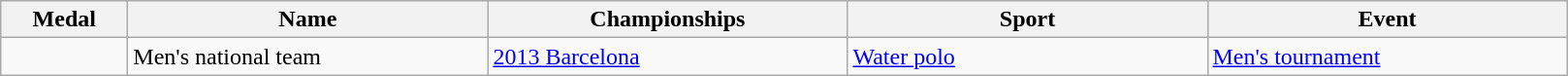<table class="wikitable sortable">
<tr>
<th style="width:5em">Medal</th>
<th style="width:15em">Name</th>
<th style="width:15em">Championships</th>
<th style="width:15em">Sport</th>
<th style="width:15em">Event</th>
</tr>
<tr>
<td></td>
<td>Men's national team</td>
<td> <a href='#'>2013 Barcelona</a></td>
<td> <a href='#'>Water polo</a></td>
<td><a href='#'>Men's tournament</a></td>
</tr>
</table>
